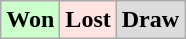<table class="wikitable">
<tr>
<td bgcolor="#ccffcc"><strong>Won</strong></td>
<td bgcolor="FFE4E1"><strong>Lost</strong></td>
<td bgcolor="DCDCDC"><strong>Draw</strong></td>
</tr>
</table>
